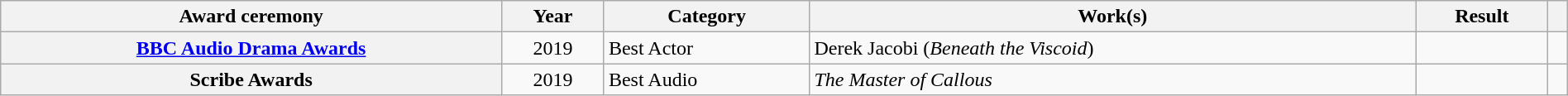<table class="wikitable sortable plainrowheaders" style="width:100%;">
<tr>
<th scope="col">Award ceremony</th>
<th scope="col">Year</th>
<th scope="col">Category</th>
<th scope="col">Work(s)</th>
<th scope="col">Result</th>
<th scope="col" class="unsortable"></th>
</tr>
<tr>
<th scope="row"><a href='#'>BBC Audio Drama Awards</a></th>
<td style="text-align:center">2019</td>
<td>Best Actor</td>
<td>Derek Jacobi (<em>Beneath the Viscoid</em>)</td>
<td></td>
<td style="text-align:center"></td>
</tr>
<tr>
<th scope="row">Scribe Awards</th>
<td style="text-align:center">2019</td>
<td>Best Audio</td>
<td><em>The Master of Callous</em></td>
<td></td>
<td style="text-align:center"></td>
</tr>
</table>
